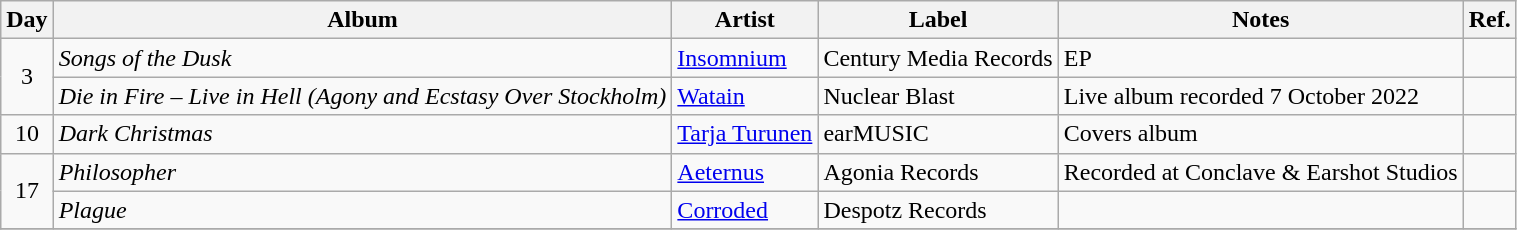<table class="wikitable">
<tr>
<th>Day</th>
<th>Album</th>
<th>Artist</th>
<th>Label</th>
<th>Notes</th>
<th>Ref.</th>
</tr>
<tr>
<td rowspan="2" style="text-align:center;">3</td>
<td><em>Songs of the Dusk</em></td>
<td><a href='#'>Insomnium</a></td>
<td>Century Media Records</td>
<td>EP</td>
<td></td>
</tr>
<tr>
<td><em>Die in Fire – Live in Hell (Agony and Ecstasy Over Stockholm)</em></td>
<td><a href='#'>Watain</a></td>
<td>Nuclear Blast</td>
<td>Live album recorded 7 October 2022</td>
<td></td>
</tr>
<tr>
<td rowspan="1" style="text-align:center;">10</td>
<td><em>Dark Christmas</em></td>
<td><a href='#'>Tarja Turunen</a></td>
<td>earMUSIC</td>
<td>Covers album</td>
<td></td>
</tr>
<tr>
<td rowspan="2" style="text-align:center;">17</td>
<td><em>Philosopher</em></td>
<td><a href='#'>Aeternus</a></td>
<td>Agonia Records</td>
<td>Recorded at Conclave & Earshot Studios</td>
<td></td>
</tr>
<tr>
<td><em>Plague</em></td>
<td><a href='#'>Corroded</a></td>
<td>Despotz Records</td>
<td></td>
<td></td>
</tr>
<tr>
</tr>
</table>
